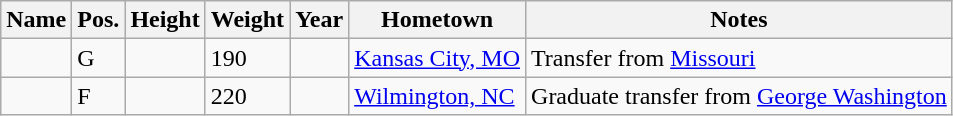<table class="wikitable sortable" border="1">
<tr>
<th>Name</th>
<th>Pos.</th>
<th>Height</th>
<th>Weight</th>
<th>Year</th>
<th>Hometown</th>
<th class="unsortable">Notes</th>
</tr>
<tr>
<td><strong></strong></td>
<td>G</td>
<td></td>
<td>190</td>
<td></td>
<td><a href='#'>Kansas City, MO</a></td>
<td>Transfer from <a href='#'>Missouri</a></td>
</tr>
<tr>
<td><strong></strong></td>
<td>F</td>
<td></td>
<td>220</td>
<td></td>
<td><a href='#'>Wilmington, NC</a></td>
<td>Graduate transfer from <a href='#'>George Washington</a></td>
</tr>
</table>
